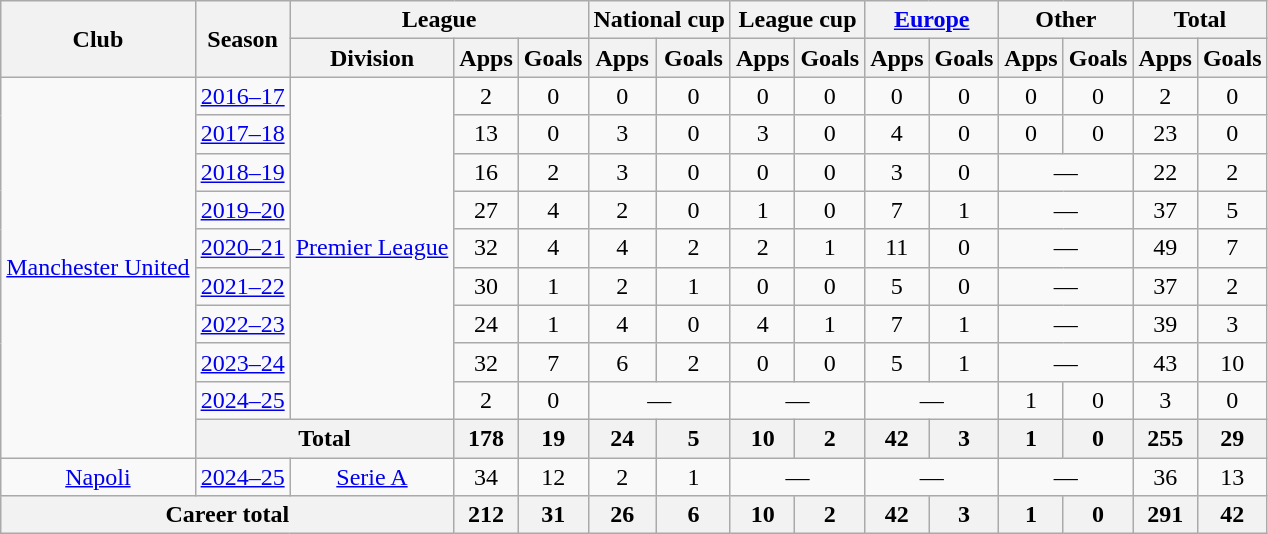<table class="wikitable" style="text-align: center;">
<tr>
<th rowspan="2">Club</th>
<th rowspan="2">Season</th>
<th colspan="3">League</th>
<th colspan="2">National cup</th>
<th colspan="2">League cup</th>
<th colspan="2"><a href='#'>Europe</a></th>
<th colspan="2">Other</th>
<th colspan="2">Total</th>
</tr>
<tr>
<th>Division</th>
<th>Apps</th>
<th>Goals</th>
<th>Apps</th>
<th>Goals</th>
<th>Apps</th>
<th>Goals</th>
<th>Apps</th>
<th>Goals</th>
<th>Apps</th>
<th>Goals</th>
<th>Apps</th>
<th>Goals</th>
</tr>
<tr>
<td rowspan="10"><a href='#'>Manchester United</a></td>
<td><a href='#'>2016–17</a></td>
<td rowspan="9"><a href='#'>Premier League</a></td>
<td>2</td>
<td>0</td>
<td>0</td>
<td>0</td>
<td>0</td>
<td>0</td>
<td>0</td>
<td>0</td>
<td>0</td>
<td>0</td>
<td>2</td>
<td>0</td>
</tr>
<tr>
<td><a href='#'>2017–18</a></td>
<td>13</td>
<td>0</td>
<td>3</td>
<td>0</td>
<td>3</td>
<td>0</td>
<td>4</td>
<td>0</td>
<td>0</td>
<td>0</td>
<td>23</td>
<td>0</td>
</tr>
<tr>
<td><a href='#'>2018–19</a></td>
<td>16</td>
<td>2</td>
<td>3</td>
<td>0</td>
<td>0</td>
<td>0</td>
<td>3</td>
<td>0</td>
<td colspan="2">—</td>
<td>22</td>
<td>2</td>
</tr>
<tr>
<td><a href='#'>2019–20</a></td>
<td>27</td>
<td>4</td>
<td>2</td>
<td>0</td>
<td>1</td>
<td>0</td>
<td>7</td>
<td>1</td>
<td colspan="2">—</td>
<td>37</td>
<td>5</td>
</tr>
<tr>
<td><a href='#'>2020–21</a></td>
<td>32</td>
<td>4</td>
<td>4</td>
<td>2</td>
<td>2</td>
<td>1</td>
<td>11</td>
<td>0</td>
<td colspan="2">—</td>
<td>49</td>
<td>7</td>
</tr>
<tr>
<td><a href='#'>2021–22</a></td>
<td>30</td>
<td>1</td>
<td>2</td>
<td>1</td>
<td>0</td>
<td>0</td>
<td>5</td>
<td>0</td>
<td colspan="2">—</td>
<td>37</td>
<td>2</td>
</tr>
<tr>
<td><a href='#'>2022–23</a></td>
<td>24</td>
<td>1</td>
<td>4</td>
<td>0</td>
<td>4</td>
<td>1</td>
<td>7</td>
<td>1</td>
<td colspan="2">—</td>
<td>39</td>
<td>3</td>
</tr>
<tr>
<td><a href='#'>2023–24</a></td>
<td>32</td>
<td>7</td>
<td>6</td>
<td>2</td>
<td>0</td>
<td>0</td>
<td>5</td>
<td>1</td>
<td colspan="2">—</td>
<td>43</td>
<td>10</td>
</tr>
<tr>
<td><a href='#'>2024–25</a></td>
<td>2</td>
<td>0</td>
<td colspan="2">—</td>
<td colspan="2">—</td>
<td colspan="2">—</td>
<td>1</td>
<td>0</td>
<td>3</td>
<td>0</td>
</tr>
<tr>
<th colspan="2">Total</th>
<th>178</th>
<th>19</th>
<th>24</th>
<th>5</th>
<th>10</th>
<th>2</th>
<th>42</th>
<th>3</th>
<th>1</th>
<th>0</th>
<th>255</th>
<th>29</th>
</tr>
<tr>
<td><a href='#'>Napoli</a></td>
<td><a href='#'>2024–25</a></td>
<td><a href='#'>Serie A</a></td>
<td>34</td>
<td>12</td>
<td>2</td>
<td>1</td>
<td colspan="2">—</td>
<td colspan="2">—</td>
<td colspan="2">—</td>
<td>36</td>
<td>13</td>
</tr>
<tr>
<th colspan="3">Career total</th>
<th>212</th>
<th>31</th>
<th>26</th>
<th>6</th>
<th>10</th>
<th>2</th>
<th>42</th>
<th>3</th>
<th>1</th>
<th>0</th>
<th>291</th>
<th>42</th>
</tr>
</table>
